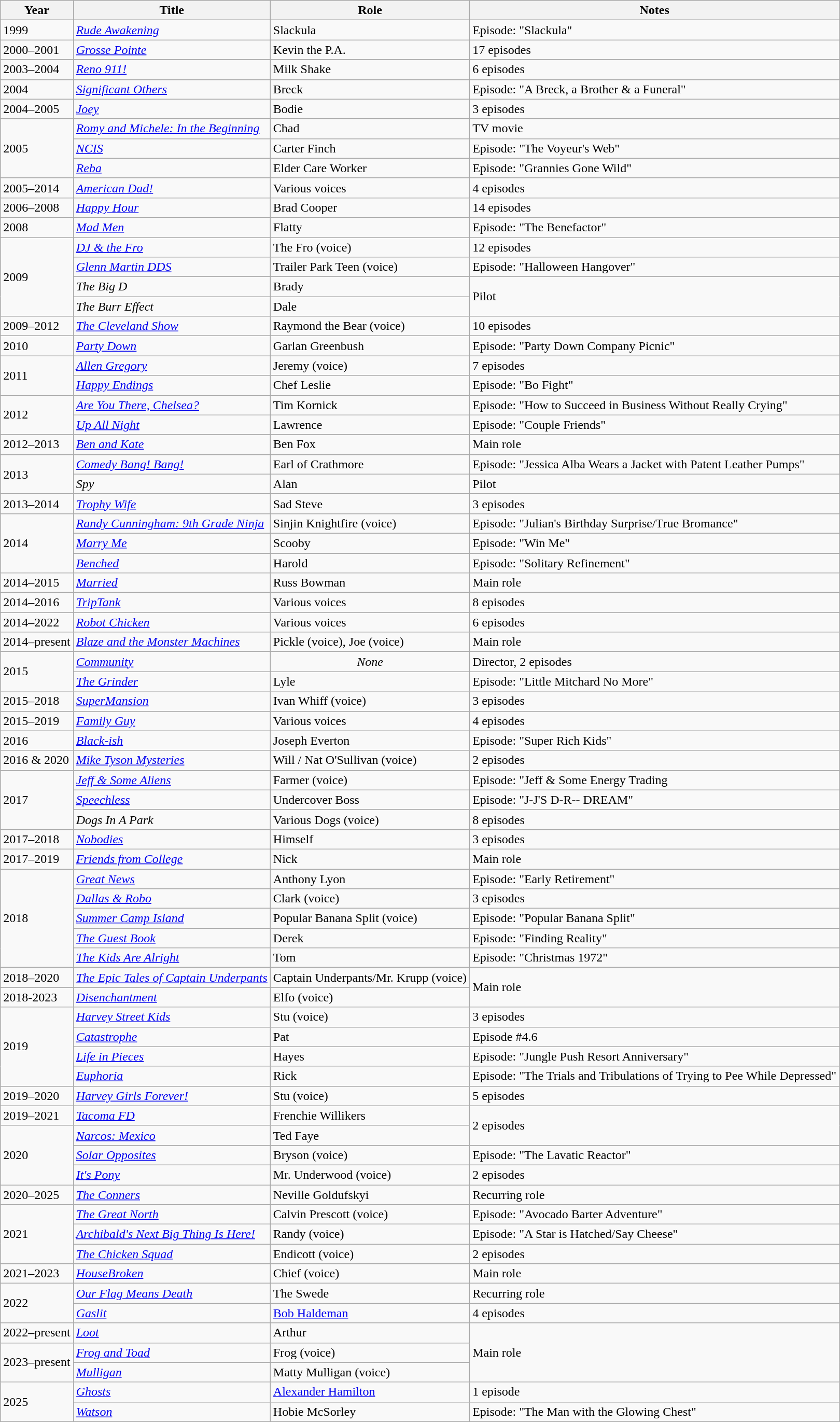<table class="wikitable sortable">
<tr>
<th>Year</th>
<th>Title</th>
<th>Role</th>
<th>Notes</th>
</tr>
<tr>
<td>1999</td>
<td><em><a href='#'>Rude Awakening</a></em></td>
<td>Slackula</td>
<td>Episode: "Slackula"</td>
</tr>
<tr>
<td>2000–2001</td>
<td><em><a href='#'>Grosse Pointe</a></em></td>
<td>Kevin the P.A.</td>
<td>17 episodes</td>
</tr>
<tr>
<td>2003–2004</td>
<td><em><a href='#'>Reno 911!</a></em></td>
<td>Milk Shake</td>
<td>6 episodes</td>
</tr>
<tr>
<td>2004</td>
<td><em><a href='#'>Significant Others</a></em></td>
<td>Breck</td>
<td>Episode: "A Breck, a Brother & a Funeral"</td>
</tr>
<tr>
<td>2004–2005</td>
<td><em><a href='#'>Joey</a></em></td>
<td>Bodie</td>
<td>3 episodes</td>
</tr>
<tr>
<td rowspan=3>2005</td>
<td><em><a href='#'>Romy and Michele: In the Beginning</a></em></td>
<td>Chad</td>
<td>TV movie</td>
</tr>
<tr>
<td><em><a href='#'>NCIS</a></em></td>
<td>Carter Finch</td>
<td>Episode: "The Voyeur's Web"</td>
</tr>
<tr>
<td><em><a href='#'>Reba</a></em></td>
<td>Elder Care Worker</td>
<td>Episode: "Grannies Gone Wild"</td>
</tr>
<tr>
<td>2005–2014</td>
<td><em><a href='#'>American Dad!</a></em></td>
<td>Various voices</td>
<td>4 episodes</td>
</tr>
<tr>
<td>2006–2008</td>
<td><em><a href='#'>Happy Hour</a></em></td>
<td>Brad Cooper</td>
<td>14 episodes</td>
</tr>
<tr>
<td>2008</td>
<td><em><a href='#'>Mad Men</a></em></td>
<td>Flatty</td>
<td>Episode: "The Benefactor"</td>
</tr>
<tr>
<td rowspan=4>2009</td>
<td><em><a href='#'>DJ & the Fro</a></em></td>
<td>The Fro (voice)</td>
<td>12 episodes</td>
</tr>
<tr>
<td><em><a href='#'>Glenn Martin DDS</a></em></td>
<td>Trailer Park Teen (voice)</td>
<td>Episode: "Halloween Hangover"</td>
</tr>
<tr>
<td><em>The Big D</em></td>
<td>Brady</td>
<td rowspan=2>Pilot</td>
</tr>
<tr>
<td><em>The Burr Effect</em></td>
<td>Dale</td>
</tr>
<tr>
<td>2009–2012</td>
<td><em><a href='#'>The Cleveland Show</a></em></td>
<td>Raymond the Bear (voice)</td>
<td>10 episodes</td>
</tr>
<tr>
<td>2010</td>
<td><em><a href='#'>Party Down</a></em></td>
<td>Garlan Greenbush</td>
<td>Episode: "Party Down Company Picnic"</td>
</tr>
<tr>
<td rowspan=2>2011</td>
<td><em><a href='#'>Allen Gregory</a></em></td>
<td>Jeremy (voice)</td>
<td>7 episodes</td>
</tr>
<tr>
<td><em><a href='#'>Happy Endings</a></em></td>
<td>Chef Leslie</td>
<td>Episode: "Bo Fight"</td>
</tr>
<tr>
<td rowspan=2>2012</td>
<td><em><a href='#'>Are You There, Chelsea?</a></em></td>
<td>Tim Kornick</td>
<td>Episode: "How to Succeed in Business Without Really Crying"</td>
</tr>
<tr>
<td><em><a href='#'>Up All Night</a></em></td>
<td>Lawrence</td>
<td>Episode: "Couple Friends"</td>
</tr>
<tr>
<td>2012–2013</td>
<td><em><a href='#'>Ben and Kate</a></em></td>
<td>Ben Fox</td>
<td>Main role</td>
</tr>
<tr>
<td rowspan=2>2013</td>
<td><em><a href='#'>Comedy Bang! Bang!</a></em></td>
<td>Earl of Crathmore</td>
<td>Episode: "Jessica Alba Wears a Jacket with Patent Leather Pumps"</td>
</tr>
<tr>
<td><em>Spy</em></td>
<td>Alan</td>
<td>Pilot</td>
</tr>
<tr>
<td>2013–2014</td>
<td><em><a href='#'>Trophy Wife</a></em></td>
<td>Sad Steve</td>
<td>3 episodes</td>
</tr>
<tr>
<td rowspan=3>2014</td>
<td><em><a href='#'>Randy Cunningham: 9th Grade Ninja</a></em></td>
<td>Sinjin Knightfire (voice)</td>
<td>Episode: "Julian's Birthday Surprise/True Bromance"</td>
</tr>
<tr>
<td><em><a href='#'>Marry Me</a></em></td>
<td>Scooby</td>
<td>Episode: "Win Me"</td>
</tr>
<tr>
<td><em><a href='#'>Benched</a></em></td>
<td>Harold</td>
<td>Episode: "Solitary Refinement"</td>
</tr>
<tr>
<td>2014–2015</td>
<td><em><a href='#'>Married</a></em></td>
<td>Russ Bowman</td>
<td>Main role</td>
</tr>
<tr>
<td>2014–2016</td>
<td><em><a href='#'>TripTank</a></em></td>
<td>Various voices</td>
<td>8 episodes</td>
</tr>
<tr>
<td>2014–2022</td>
<td><em><a href='#'>Robot Chicken</a></em></td>
<td>Various voices</td>
<td>6 episodes</td>
</tr>
<tr>
<td>2014–present</td>
<td><em><a href='#'>Blaze and the Monster Machines</a></em></td>
<td>Pickle (voice), Joe (voice)</td>
<td>Main  role</td>
</tr>
<tr>
<td rowspan=2>2015</td>
<td><em><a href='#'>Community</a></em></td>
<td align="center"><em>None</em></td>
<td>Director, 2 episodes</td>
</tr>
<tr>
<td><em><a href='#'>The Grinder</a></em></td>
<td>Lyle</td>
<td>Episode: "Little Mitchard No More"</td>
</tr>
<tr>
<td>2015–2018</td>
<td><em><a href='#'>SuperMansion</a></em></td>
<td>Ivan Whiff (voice)</td>
<td>3 episodes</td>
</tr>
<tr>
<td>2015–2019</td>
<td><em><a href='#'>Family Guy</a></em></td>
<td>Various voices</td>
<td>4 episodes</td>
</tr>
<tr>
<td>2016</td>
<td><em><a href='#'>Black-ish</a></em></td>
<td>Joseph Everton</td>
<td>Episode: "Super Rich Kids"</td>
</tr>
<tr>
<td>2016 & 2020</td>
<td><em><a href='#'>Mike Tyson Mysteries</a></em></td>
<td>Will / Nat O'Sullivan (voice)</td>
<td>2 episodes</td>
</tr>
<tr>
<td rowspan=3>2017</td>
<td><em><a href='#'>Jeff & Some Aliens</a></em></td>
<td>Farmer (voice)</td>
<td>Episode: "Jeff & Some Energy Trading</td>
</tr>
<tr>
<td><em><a href='#'>Speechless</a></em></td>
<td>Undercover Boss</td>
<td>Episode: "J-J'S D-R-- DREAM"</td>
</tr>
<tr>
<td><em>Dogs In A Park</em></td>
<td>Various Dogs (voice)</td>
<td>8 episodes</td>
</tr>
<tr>
<td>2017–2018</td>
<td><em><a href='#'>Nobodies</a></em></td>
<td>Himself</td>
<td>3 episodes</td>
</tr>
<tr>
<td>2017–2019</td>
<td><em><a href='#'>Friends from College</a></em></td>
<td>Nick</td>
<td>Main role</td>
</tr>
<tr>
<td rowspan=5>2018</td>
<td><em><a href='#'>Great News</a></em></td>
<td>Anthony Lyon</td>
<td>Episode: "Early Retirement"</td>
</tr>
<tr>
<td><em><a href='#'>Dallas & Robo</a></em></td>
<td>Clark (voice)</td>
<td>3 episodes</td>
</tr>
<tr>
<td><em><a href='#'>Summer Camp Island</a></em></td>
<td>Popular Banana Split (voice)</td>
<td>Episode: "Popular Banana Split"</td>
</tr>
<tr>
<td><em><a href='#'>The Guest Book</a></em></td>
<td>Derek</td>
<td>Episode: "Finding Reality"</td>
</tr>
<tr>
<td><em><a href='#'>The Kids Are Alright</a></em></td>
<td>Tom</td>
<td>Episode: "Christmas 1972"</td>
</tr>
<tr>
<td>2018–2020</td>
<td><em><a href='#'>The Epic Tales of Captain Underpants</a></em></td>
<td>Captain Underpants/Mr. Krupp (voice)</td>
<td rowspan=2>Main role</td>
</tr>
<tr>
<td>2018-2023</td>
<td><em><a href='#'>Disenchantment</a></em></td>
<td>Elfo (voice)</td>
</tr>
<tr>
<td rowspan=4>2019</td>
<td><em><a href='#'>Harvey Street Kids</a></em></td>
<td>Stu (voice)</td>
<td>3 episodes</td>
</tr>
<tr>
<td><em><a href='#'>Catastrophe</a></em></td>
<td>Pat</td>
<td>Episode #4.6</td>
</tr>
<tr>
<td><em><a href='#'>Life in Pieces</a></em></td>
<td>Hayes</td>
<td>Episode: "Jungle Push Resort Anniversary"</td>
</tr>
<tr>
<td><a href='#'><em>Euphoria</em></a></td>
<td>Rick</td>
<td>Episode: "The Trials and Tribulations of Trying to Pee While Depressed"</td>
</tr>
<tr>
<td>2019–2020</td>
<td><em><a href='#'>Harvey Girls Forever!</a></em></td>
<td>Stu (voice)</td>
<td>5 episodes</td>
</tr>
<tr>
<td>2019–2021</td>
<td><em><a href='#'>Tacoma FD</a></em></td>
<td>Frenchie Willikers</td>
<td rowspan=2>2 episodes</td>
</tr>
<tr>
<td rowspan=3>2020</td>
<td><em><a href='#'>Narcos: Mexico</a></em></td>
<td>Ted Faye</td>
</tr>
<tr>
<td><em><a href='#'>Solar Opposites</a></em></td>
<td>Bryson (voice)</td>
<td>Episode: "The Lavatic Reactor"</td>
</tr>
<tr>
<td><em><a href='#'>It's Pony</a></em></td>
<td>Mr. Underwood (voice)</td>
<td>2 episodes</td>
</tr>
<tr>
<td>2020–2025</td>
<td><em><a href='#'>The Conners</a></em></td>
<td>Neville  Goldufskyi</td>
<td>Recurring role</td>
</tr>
<tr>
<td rowspan=3>2021</td>
<td><em><a href='#'>The Great North</a></em></td>
<td>Calvin Prescott (voice)</td>
<td>Episode: "Avocado Barter Adventure"</td>
</tr>
<tr>
<td><em><a href='#'>Archibald's Next Big Thing Is Here!</a></em></td>
<td>Randy (voice)</td>
<td>Episode: "A Star is Hatched/Say Cheese"</td>
</tr>
<tr>
<td><em><a href='#'>The Chicken Squad</a></em></td>
<td>Endicott (voice)</td>
<td>2 episodes</td>
</tr>
<tr>
<td>2021–2023</td>
<td><em><a href='#'>HouseBroken</a></em></td>
<td>Chief (voice)</td>
<td>Main role</td>
</tr>
<tr>
<td rowspan=2>2022</td>
<td><em><a href='#'>Our Flag Means Death</a></em></td>
<td>The Swede</td>
<td>Recurring role</td>
</tr>
<tr>
<td><a href='#'><em>Gaslit</em></a></td>
<td><a href='#'>Bob Haldeman</a></td>
<td>4 episodes</td>
</tr>
<tr>
<td>2022–present</td>
<td><em><a href='#'>Loot</a></em></td>
<td>Arthur</td>
<td rowspan=3>Main role</td>
</tr>
<tr>
<td rowspan=2>2023–present</td>
<td><em><a href='#'>Frog and Toad</a></em></td>
<td>Frog (voice)</td>
</tr>
<tr>
<td><em><a href='#'>Mulligan</a></em></td>
<td>Matty Mulligan (voice)</td>
</tr>
<tr>
<td rowspan=2>2025</td>
<td><em><a href='#'>Ghosts</a></em></td>
<td><a href='#'>Alexander Hamilton</a></td>
<td>1 episode</td>
</tr>
<tr>
<td><em><a href='#'>Watson</a></em></td>
<td>Hobie McSorley</td>
<td>Episode: "The Man with the Glowing Chest"</td>
</tr>
</table>
